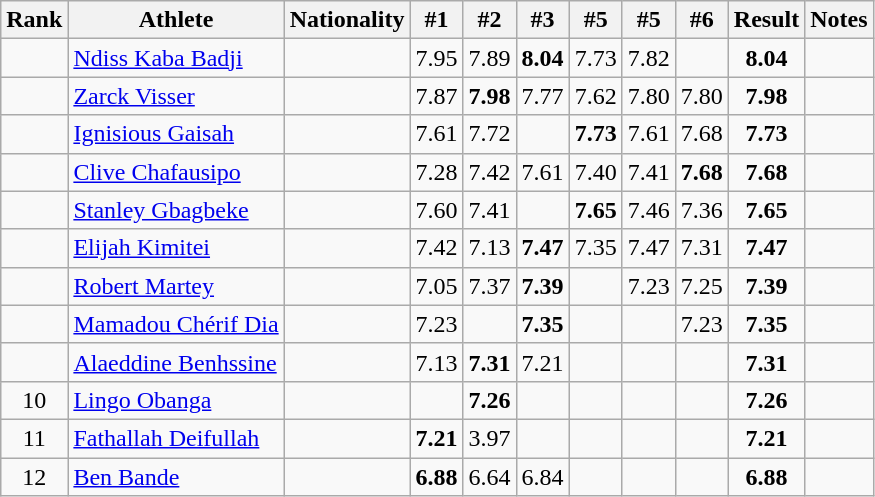<table class="wikitable sortable" style="text-align:center">
<tr>
<th>Rank</th>
<th>Athlete</th>
<th>Nationality</th>
<th>#1</th>
<th>#2</th>
<th>#3</th>
<th>#5</th>
<th>#5</th>
<th>#6</th>
<th>Result</th>
<th>Notes</th>
</tr>
<tr>
<td></td>
<td align=left><a href='#'>Ndiss Kaba Badji</a></td>
<td align=left></td>
<td>7.95</td>
<td>7.89</td>
<td><strong>8.04</strong></td>
<td>7.73</td>
<td>7.82</td>
<td></td>
<td><strong>8.04</strong></td>
<td></td>
</tr>
<tr>
<td></td>
<td align=left><a href='#'>Zarck Visser</a></td>
<td align=left></td>
<td>7.87</td>
<td><strong>7.98</strong></td>
<td>7.77</td>
<td>7.62</td>
<td>7.80</td>
<td>7.80</td>
<td><strong>7.98</strong></td>
<td></td>
</tr>
<tr>
<td></td>
<td align=left><a href='#'>Ignisious Gaisah</a></td>
<td align=left></td>
<td>7.61</td>
<td>7.72</td>
<td></td>
<td><strong>7.73</strong></td>
<td>7.61</td>
<td>7.68</td>
<td><strong>7.73</strong></td>
<td></td>
</tr>
<tr>
<td></td>
<td align=left><a href='#'>Clive Chafausipo</a></td>
<td align=left></td>
<td>7.28</td>
<td>7.42</td>
<td>7.61</td>
<td>7.40</td>
<td>7.41</td>
<td><strong>7.68</strong></td>
<td><strong>7.68</strong></td>
<td></td>
</tr>
<tr>
<td></td>
<td align=left><a href='#'>Stanley Gbagbeke</a></td>
<td align=left></td>
<td>7.60</td>
<td>7.41</td>
<td></td>
<td><strong>7.65</strong></td>
<td>7.46</td>
<td>7.36</td>
<td><strong>7.65</strong></td>
<td></td>
</tr>
<tr>
<td></td>
<td align=left><a href='#'>Elijah Kimitei</a></td>
<td align=left></td>
<td>7.42</td>
<td>7.13</td>
<td><strong>7.47</strong></td>
<td>7.35</td>
<td>7.47</td>
<td>7.31</td>
<td><strong>7.47</strong></td>
<td></td>
</tr>
<tr>
<td></td>
<td align=left><a href='#'>Robert Martey</a></td>
<td align=left></td>
<td>7.05</td>
<td>7.37</td>
<td><strong>7.39</strong></td>
<td></td>
<td>7.23</td>
<td>7.25</td>
<td><strong>7.39</strong></td>
<td></td>
</tr>
<tr>
<td></td>
<td align=left><a href='#'>Mamadou Chérif Dia</a></td>
<td align=left></td>
<td>7.23</td>
<td></td>
<td><strong>7.35</strong></td>
<td></td>
<td></td>
<td>7.23</td>
<td><strong>7.35</strong></td>
<td></td>
</tr>
<tr>
<td></td>
<td align=left><a href='#'>Alaeddine Benhssine</a></td>
<td align=left></td>
<td>7.13</td>
<td><strong>7.31</strong></td>
<td>7.21</td>
<td></td>
<td></td>
<td></td>
<td><strong>7.31</strong></td>
<td></td>
</tr>
<tr>
<td>10</td>
<td align=left><a href='#'>Lingo Obanga</a></td>
<td align=left></td>
<td></td>
<td><strong>7.26</strong></td>
<td></td>
<td></td>
<td></td>
<td></td>
<td><strong>7.26</strong></td>
<td></td>
</tr>
<tr>
<td>11</td>
<td align=left><a href='#'>Fathallah Deifullah</a></td>
<td align=left></td>
<td><strong>7.21</strong></td>
<td>3.97</td>
<td></td>
<td></td>
<td></td>
<td></td>
<td><strong>7.21</strong></td>
<td></td>
</tr>
<tr>
<td>12</td>
<td align=left><a href='#'>Ben Bande</a></td>
<td align=left></td>
<td><strong>6.88</strong></td>
<td>6.64</td>
<td>6.84</td>
<td></td>
<td></td>
<td></td>
<td><strong>6.88</strong></td>
<td></td>
</tr>
</table>
